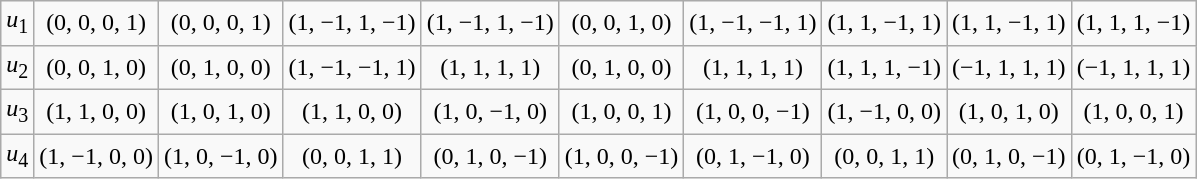<table class="wikitable" style="white-space:nowrap; text-align:center">
<tr>
<td><em>u</em><sub>1</sub></td>
<td>     (0,  0,  0,  1)</td>
<td>     (0,  0,  0,  1)</td>
<td>     (1, −1,  1, −1)</td>
<td>     (1, −1,  1, −1)</td>
<td>     (0,  0,  1,  0)</td>
<td>     (1, −1, −1,  1)</td>
<td>     (1,  1, −1,  1)</td>
<td>     (1,  1, −1,  1)</td>
<td> (1,  1,  1, −1)</td>
</tr>
<tr>
<td><em>u</em><sub>2</sub></td>
<td>     (0,  0,  1,  0)</td>
<td> (0,  1,  0,  0)</td>
<td>     (1, −1, −1,  1)</td>
<td>     (1,  1,  1,  1)</td>
<td> (0,  1,  0,  0)</td>
<td>     (1,  1,  1,  1)</td>
<td> (1,  1,  1, −1)</td>
<td>     (−1, 1,  1,  1)</td>
<td>     (−1, 1,  1,  1)</td>
</tr>
<tr>
<td><em>u</em><sub>3</sub></td>
<td>     (1,  1,  0,  0)</td>
<td> (1,  0,  1,  0)</td>
<td>     (1,  1,  0,  0)</td>
<td>     (1,  0, −1,  0)</td>
<td>     (1,  0,  0,  1)</td>
<td>     (1,  0,  0, −1)</td>
<td>     (1, −1,  0,  0)</td>
<td> (1,  0,  1,  0)</td>
<td>     (1,  0,  0,  1)</td>
</tr>
<tr>
<td><em>u</em><sub>4</sub></td>
<td>     (1, −1,  0,  0)</td>
<td>     (1,  0, −1,  0)</td>
<td>     (0,  0,  1,  1)</td>
<td>     (0,  1,  0, −1)</td>
<td>     (1,  0,  0, −1)</td>
<td> (0,  1, −1,  0)</td>
<td> (0,  0,  1,  1)</td>
<td>     (0,  1,  0, −1)</td>
<td> (0,  1, −1,  0)</td>
</tr>
</table>
